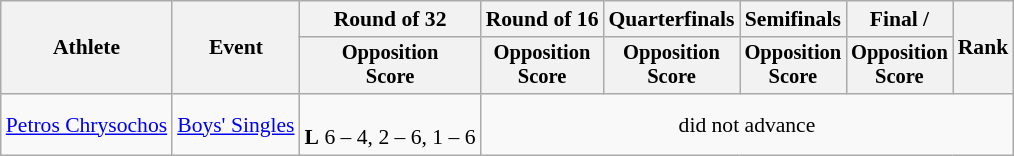<table class=wikitable style="font-size:90%">
<tr>
<th rowspan="2">Athlete</th>
<th rowspan="2">Event</th>
<th>Round of 32</th>
<th>Round of 16</th>
<th>Quarterfinals</th>
<th>Semifinals</th>
<th>Final / </th>
<th rowspan=2>Rank</th>
</tr>
<tr style="font-size:95%">
<th>Opposition<br>Score</th>
<th>Opposition<br>Score</th>
<th>Opposition<br>Score</th>
<th>Opposition<br>Score</th>
<th>Opposition<br>Score</th>
</tr>
<tr align=center>
<td align=left><a href='#'>Petros Chrysochos</a></td>
<td align=left><a href='#'>Boys' Singles</a></td>
<td><br><strong>L</strong> 6 – 4, 2 – 6, 1 – 6</td>
<td colspan=5>did not advance</td>
</tr>
</table>
